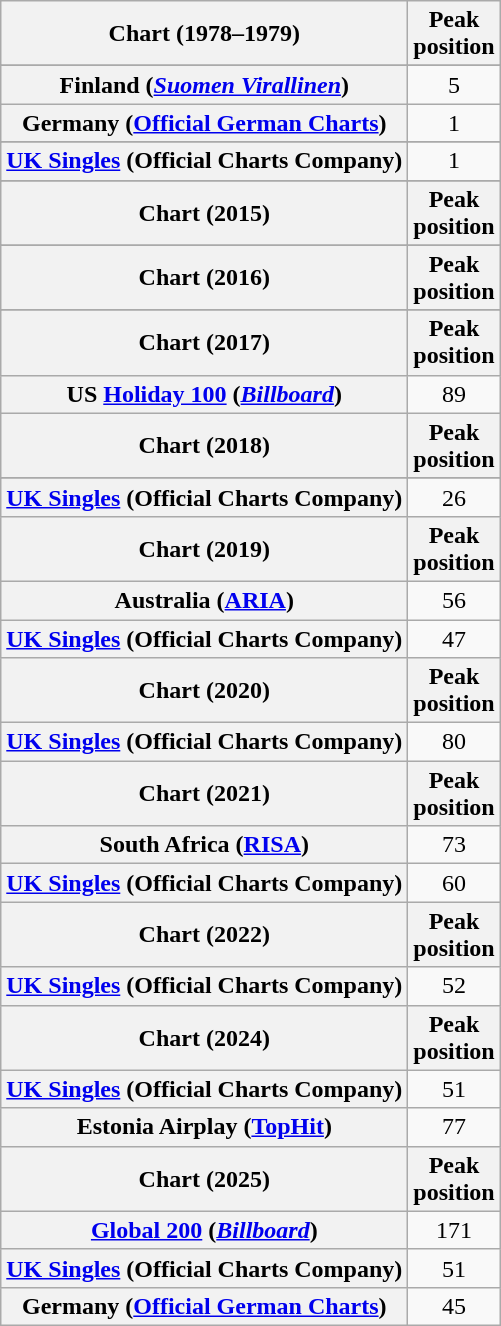<table class="wikitable sortable plainrowheaders">
<tr>
<th>Chart (1978–1979)</th>
<th>Peak<br>position</th>
</tr>
<tr>
</tr>
<tr>
</tr>
<tr>
<th scope=row>Finland (<a href='#'><em>Suomen Virallinen</em></a>)</th>
<td align="center">5</td>
</tr>
<tr>
<th scope="row">Germany (<a href='#'>Official German Charts</a>)</th>
<td style="text-align:center">1</td>
</tr>
<tr>
</tr>
<tr>
</tr>
<tr>
</tr>
<tr>
</tr>
<tr>
</tr>
<tr>
<th scope="row"><a href='#'>UK Singles</a> (Official Charts Company)</th>
<td style="text-align:center">1</td>
</tr>
<tr>
</tr>
<tr>
<th>Chart (2015)</th>
<th>Peak<br>position</th>
</tr>
<tr>
</tr>
<tr>
<th>Chart (2016)</th>
<th>Peak<br>position</th>
</tr>
<tr>
</tr>
<tr>
<th>Chart (2017)</th>
<th>Peak<br>position</th>
</tr>
<tr>
<th scope="row">US <a href='#'>Holiday 100</a> (<em><a href='#'>Billboard</a></em>)</th>
<td style="text-align:center">89</td>
</tr>
<tr>
<th>Chart (2018)</th>
<th>Peak<br>position</th>
</tr>
<tr>
</tr>
<tr>
<th scope="row"><a href='#'>UK Singles</a> (Official Charts Company)</th>
<td style="text-align:center">26</td>
</tr>
<tr>
<th>Chart (2019)</th>
<th>Peak<br>position</th>
</tr>
<tr>
<th scope="row">Australia (<a href='#'>ARIA</a>)</th>
<td style="text-align:center">56</td>
</tr>
<tr>
<th scope="row"><a href='#'>UK Singles</a> (Official Charts Company)</th>
<td style="text-align:center">47</td>
</tr>
<tr>
<th>Chart (2020)</th>
<th>Peak<br>position</th>
</tr>
<tr>
<th scope="row"><a href='#'>UK Singles</a> (Official Charts Company)</th>
<td style="text-align:center">80</td>
</tr>
<tr>
<th>Chart (2021)</th>
<th>Peak<br>position</th>
</tr>
<tr>
<th scope="row">South Africa (<a href='#'>RISA</a>)</th>
<td style="text-align:center">73</td>
</tr>
<tr>
<th scope="row"><a href='#'>UK Singles</a> (Official Charts Company)</th>
<td style="text-align:center">60</td>
</tr>
<tr>
<th>Chart (2022)</th>
<th>Peak<br>position</th>
</tr>
<tr>
<th scope="row"><a href='#'>UK Singles</a> (Official Charts Company)</th>
<td style="text-align:center">52</td>
</tr>
<tr>
<th>Chart (2024)</th>
<th>Peak<br>position</th>
</tr>
<tr>
<th scope="row"><a href='#'>UK Singles</a> (Official Charts Company)</th>
<td style="text-align:center">51</td>
</tr>
<tr>
<th scope="row">Estonia Airplay (<a href='#'>TopHit</a>)</th>
<td style="text-align:center">77</td>
</tr>
<tr>
<th>Chart (2025)</th>
<th>Peak<br>position</th>
</tr>
<tr>
<th scope="row"><a href='#'>Global 200</a> (<em><a href='#'>Billboard</a></em>)</th>
<td style="text-align:center">171</td>
</tr>
<tr>
<th scope="row"><a href='#'>UK Singles</a> (Official Charts Company)</th>
<td style="text-align:center">51</td>
</tr>
<tr>
<th scope="row">Germany (<a href='#'>Official German Charts</a>)</th>
<td style="text-align:center">45</td>
</tr>
</table>
